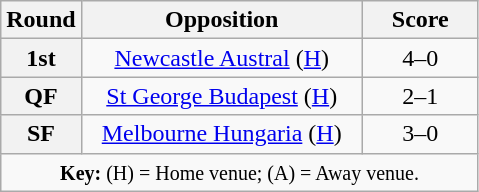<table class="wikitable plainrowheaders" style="text-align:center">
<tr>
<th scope="col" style="width:25px">Round</th>
<th scope="col" style="width:180px">Opposition</th>
<th scope="col" style="width:70px">Score</th>
</tr>
<tr>
<th scope=row style="text-align:center">1st</th>
<td><a href='#'>Newcastle Austral</a> (<a href='#'>H</a>)</td>
<td>4–0</td>
</tr>
<tr>
<th scope=row style="text-align:center">QF</th>
<td><a href='#'>St George Budapest</a> (<a href='#'>H</a>)</td>
<td>2–1</td>
</tr>
<tr>
<th scope=row style="text-align:center">SF</th>
<td><a href='#'>Melbourne Hungaria</a> (<a href='#'>H</a>)</td>
<td>3–0</td>
</tr>
<tr>
<td colspan="3"><small><strong>Key:</strong> (H) = Home venue; (A) = Away venue.</small></td>
</tr>
</table>
